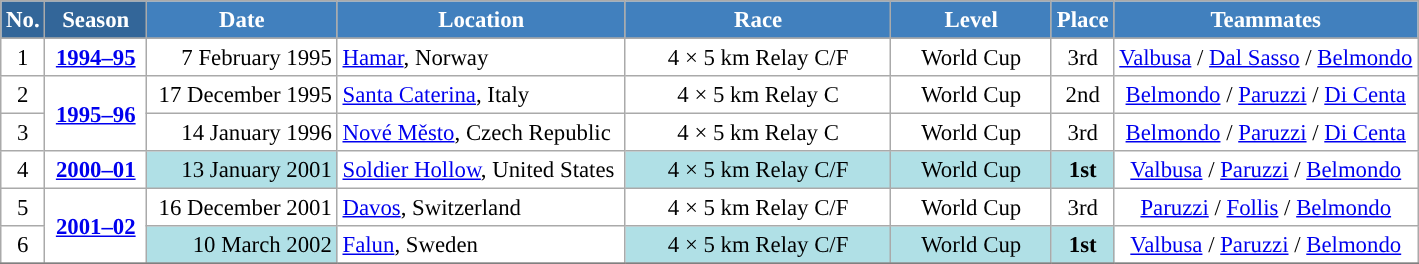<table class="wikitable sortable" style="font-size:95%; text-align:center; border:grey solid 1px; border-collapse:collapse; background:#ffffff;">
<tr style="background:#efefef;">
<th style="background-color:#369; color:white;">No.</th>
<th style="background-color:#369; color:white;">Season</th>
<th style="background-color:#4180be; color:white; width:120px;">Date</th>
<th style="background-color:#4180be; color:white; width:185px;">Location</th>
<th style="background-color:#4180be; color:white; width:170px;">Race</th>
<th style="background-color:#4180be; color:white; width:100px;">Level</th>
<th style="background-color:#4180be; color:white;">Place</th>
<th style="background-color:#4180be; color:white;">Teammates</th>
</tr>
<tr>
</tr>
<tr>
<td align=center>1</td>
<td rowspan=1 align=center><strong> <a href='#'>1994–95</a> </strong></td>
<td align=right>7 February 1995</td>
<td align=left> <a href='#'>Hamar</a>, Norway</td>
<td>4 × 5 km Relay C/F</td>
<td>World Cup</td>
<td>3rd</td>
<td><a href='#'>Valbusa</a> / <a href='#'>Dal Sasso</a> / <a href='#'>Belmondo</a></td>
</tr>
<tr>
<td align=center>2</td>
<td rowspan=2 align=center><strong> <a href='#'>1995–96</a> </strong></td>
<td align=right>17 December 1995</td>
<td align=left> <a href='#'>Santa Caterina</a>, Italy</td>
<td>4 × 5 km Relay C</td>
<td>World Cup</td>
<td>2nd</td>
<td><a href='#'>Belmondo</a> / <a href='#'>Paruzzi</a> / <a href='#'>Di Centa</a></td>
</tr>
<tr>
<td align=center>3</td>
<td align=right>14 January 1996</td>
<td align=left> <a href='#'>Nové Město</a>, Czech Republic</td>
<td>4 × 5 km Relay C</td>
<td>World Cup</td>
<td>3rd</td>
<td><a href='#'>Belmondo</a> / <a href='#'>Paruzzi</a> / <a href='#'>Di Centa</a></td>
</tr>
<tr>
<td align=center>4</td>
<td rowspan=1 align=center><strong><a href='#'>2000–01</a></strong></td>
<td bgcolor="#BOEOE6" align=right>13 January 2001</td>
<td align=left> <a href='#'>Soldier Hollow</a>, United States</td>
<td bgcolor="#BOEOE6">4 × 5 km Relay C/F</td>
<td bgcolor="#BOEOE6">World Cup</td>
<td bgcolor="#BOEOE6"><strong>1st</strong></td>
<td><a href='#'>Valbusa</a> / <a href='#'>Paruzzi</a> / <a href='#'>Belmondo</a></td>
</tr>
<tr>
<td align=center>5</td>
<td rowspan=2 align=center><strong> <a href='#'>2001–02</a> </strong></td>
<td align=right>16 December 2001</td>
<td align=left> <a href='#'>Davos</a>, Switzerland</td>
<td>4 × 5 km Relay C/F</td>
<td>World Cup</td>
<td>3rd</td>
<td><a href='#'>Paruzzi</a> / <a href='#'>Follis</a> / <a href='#'>Belmondo</a></td>
</tr>
<tr>
<td align=center>6</td>
<td bgcolor="#BOEOE6" align=right>10 March 2002</td>
<td align=left> <a href='#'>Falun</a>, Sweden</td>
<td bgcolor="#BOEOE6">4 × 5 km Relay C/F</td>
<td bgcolor="#BOEOE6">World Cup</td>
<td bgcolor="#BOEOE6"><strong>1st</strong></td>
<td><a href='#'>Valbusa</a> / <a href='#'>Paruzzi</a> / <a href='#'>Belmondo</a></td>
</tr>
<tr>
</tr>
</table>
